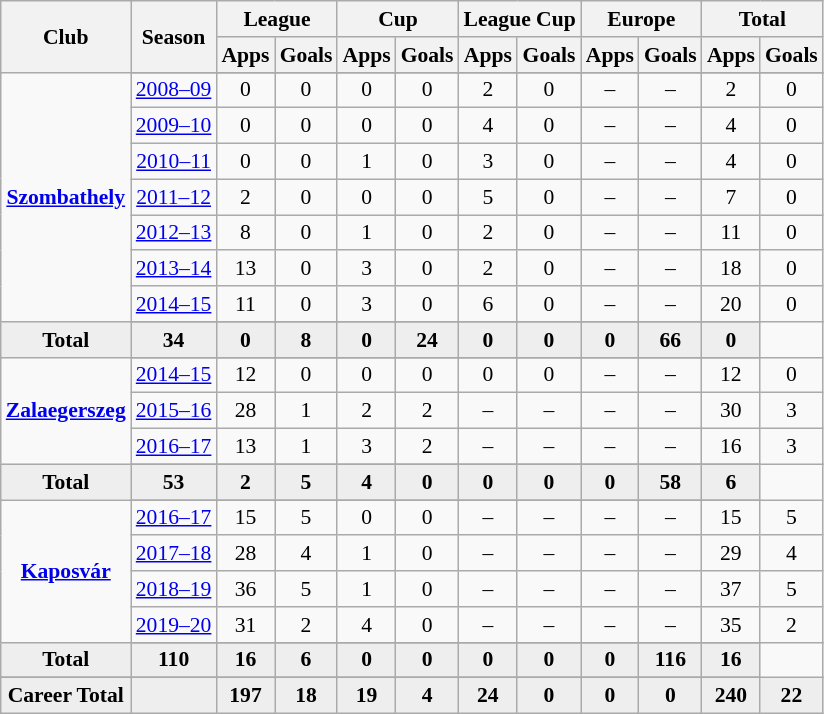<table class="wikitable" style="font-size:90%; text-align: center;">
<tr>
<th rowspan="2">Club</th>
<th rowspan="2">Season</th>
<th colspan="2">League</th>
<th colspan="2">Cup</th>
<th colspan="2">League Cup</th>
<th colspan="2">Europe</th>
<th colspan="2">Total</th>
</tr>
<tr>
<th>Apps</th>
<th>Goals</th>
<th>Apps</th>
<th>Goals</th>
<th>Apps</th>
<th>Goals</th>
<th>Apps</th>
<th>Goals</th>
<th>Apps</th>
<th>Goals</th>
</tr>
<tr ||-||-||-|->
<td rowspan="9" valign="center"><strong><a href='#'>Szombathely</a></strong></td>
</tr>
<tr>
<td><a href='#'>2008–09</a></td>
<td>0</td>
<td>0</td>
<td>0</td>
<td>0</td>
<td>2</td>
<td>0</td>
<td>–</td>
<td>–</td>
<td>2</td>
<td>0</td>
</tr>
<tr>
<td><a href='#'>2009–10</a></td>
<td>0</td>
<td>0</td>
<td>0</td>
<td>0</td>
<td>4</td>
<td>0</td>
<td>–</td>
<td>–</td>
<td>4</td>
<td>0</td>
</tr>
<tr>
<td><a href='#'>2010–11</a></td>
<td>0</td>
<td>0</td>
<td>1</td>
<td>0</td>
<td>3</td>
<td>0</td>
<td>–</td>
<td>–</td>
<td>4</td>
<td>0</td>
</tr>
<tr>
<td><a href='#'>2011–12</a></td>
<td>2</td>
<td>0</td>
<td>0</td>
<td>0</td>
<td>5</td>
<td>0</td>
<td>–</td>
<td>–</td>
<td>7</td>
<td>0</td>
</tr>
<tr>
<td><a href='#'>2012–13</a></td>
<td>8</td>
<td>0</td>
<td>1</td>
<td>0</td>
<td>2</td>
<td>0</td>
<td>–</td>
<td>–</td>
<td>11</td>
<td>0</td>
</tr>
<tr>
<td><a href='#'>2013–14</a></td>
<td>13</td>
<td>0</td>
<td>3</td>
<td>0</td>
<td>2</td>
<td>0</td>
<td>–</td>
<td>–</td>
<td>18</td>
<td>0</td>
</tr>
<tr>
<td><a href='#'>2014–15</a></td>
<td>11</td>
<td>0</td>
<td>3</td>
<td>0</td>
<td>6</td>
<td>0</td>
<td>–</td>
<td>–</td>
<td>20</td>
<td>0</td>
</tr>
<tr>
</tr>
<tr style="font-weight:bold; background-color:#eeeeee;">
<td>Total</td>
<td>34</td>
<td>0</td>
<td>8</td>
<td>0</td>
<td>24</td>
<td>0</td>
<td>0</td>
<td>0</td>
<td>66</td>
<td>0</td>
</tr>
<tr>
<td rowspan="5" valign="center"><strong><a href='#'>Zalaegerszeg</a></strong></td>
</tr>
<tr>
<td><a href='#'>2014–15</a></td>
<td>12</td>
<td>0</td>
<td>0</td>
<td>0</td>
<td>0</td>
<td>0</td>
<td>–</td>
<td>–</td>
<td>12</td>
<td>0</td>
</tr>
<tr>
<td><a href='#'>2015–16</a></td>
<td>28</td>
<td>1</td>
<td>2</td>
<td>2</td>
<td>–</td>
<td>–</td>
<td>–</td>
<td>–</td>
<td>30</td>
<td>3</td>
</tr>
<tr>
<td><a href='#'>2016–17</a></td>
<td>13</td>
<td>1</td>
<td>3</td>
<td>2</td>
<td>–</td>
<td>–</td>
<td>–</td>
<td>–</td>
<td>16</td>
<td>3</td>
</tr>
<tr>
</tr>
<tr style="font-weight:bold; background-color:#eeeeee;">
<td>Total</td>
<td>53</td>
<td>2</td>
<td>5</td>
<td>4</td>
<td>0</td>
<td>0</td>
<td>0</td>
<td>0</td>
<td>58</td>
<td>6</td>
</tr>
<tr>
<td rowspan="6" valign="center"><strong><a href='#'>Kaposvár</a></strong></td>
</tr>
<tr>
<td><a href='#'>2016–17</a></td>
<td>15</td>
<td>5</td>
<td>0</td>
<td>0</td>
<td>–</td>
<td>–</td>
<td>–</td>
<td>–</td>
<td>15</td>
<td>5</td>
</tr>
<tr>
<td><a href='#'>2017–18</a></td>
<td>28</td>
<td>4</td>
<td>1</td>
<td>0</td>
<td>–</td>
<td>–</td>
<td>–</td>
<td>–</td>
<td>29</td>
<td>4</td>
</tr>
<tr>
<td><a href='#'>2018–19</a></td>
<td>36</td>
<td>5</td>
<td>1</td>
<td>0</td>
<td>–</td>
<td>–</td>
<td>–</td>
<td>–</td>
<td>37</td>
<td>5</td>
</tr>
<tr>
<td><a href='#'>2019–20</a></td>
<td>31</td>
<td>2</td>
<td>4</td>
<td>0</td>
<td>–</td>
<td>–</td>
<td>–</td>
<td>–</td>
<td>35</td>
<td>2</td>
</tr>
<tr>
</tr>
<tr style="font-weight:bold; background-color:#eeeeee;">
<td>Total</td>
<td>110</td>
<td>16</td>
<td>6</td>
<td>0</td>
<td>0</td>
<td>0</td>
<td>0</td>
<td>0</td>
<td>116</td>
<td>16</td>
</tr>
<tr>
</tr>
<tr style="font-weight:bold; background-color:#eeeeee;">
<td rowspan="2" valign="top"><strong>Career Total</strong></td>
<td></td>
<td><strong>197</strong></td>
<td><strong>18</strong></td>
<td><strong>19</strong></td>
<td><strong>4</strong></td>
<td><strong>24</strong></td>
<td><strong>0</strong></td>
<td><strong>0</strong></td>
<td><strong>0</strong></td>
<td><strong>240</strong></td>
<td><strong>22</strong></td>
</tr>
</table>
